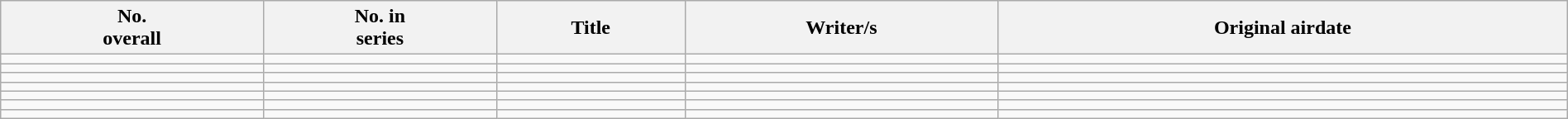<table class="wikitable plainrowheaders" style="width:100%;">
<tr>
<th>No.<br>overall</th>
<th>No. in<br>series</th>
<th>Title</th>
<th>Writer/s</th>
<th>Original airdate</th>
</tr>
<tr>
<td></td>
<td></td>
<td></td>
<td></td>
<td></td>
</tr>
<tr>
<td></td>
<td></td>
<td></td>
<td></td>
<td></td>
</tr>
<tr>
<td></td>
<td></td>
<td></td>
<td></td>
<td></td>
</tr>
<tr>
<td></td>
<td></td>
<td></td>
<td></td>
<td></td>
</tr>
<tr>
<td></td>
<td></td>
<td></td>
<td></td>
<td></td>
</tr>
<tr>
<td></td>
<td></td>
<td></td>
<td></td>
<td></td>
</tr>
<tr>
<td></td>
<td></td>
<td></td>
<td></td>
<td></td>
</tr>
</table>
